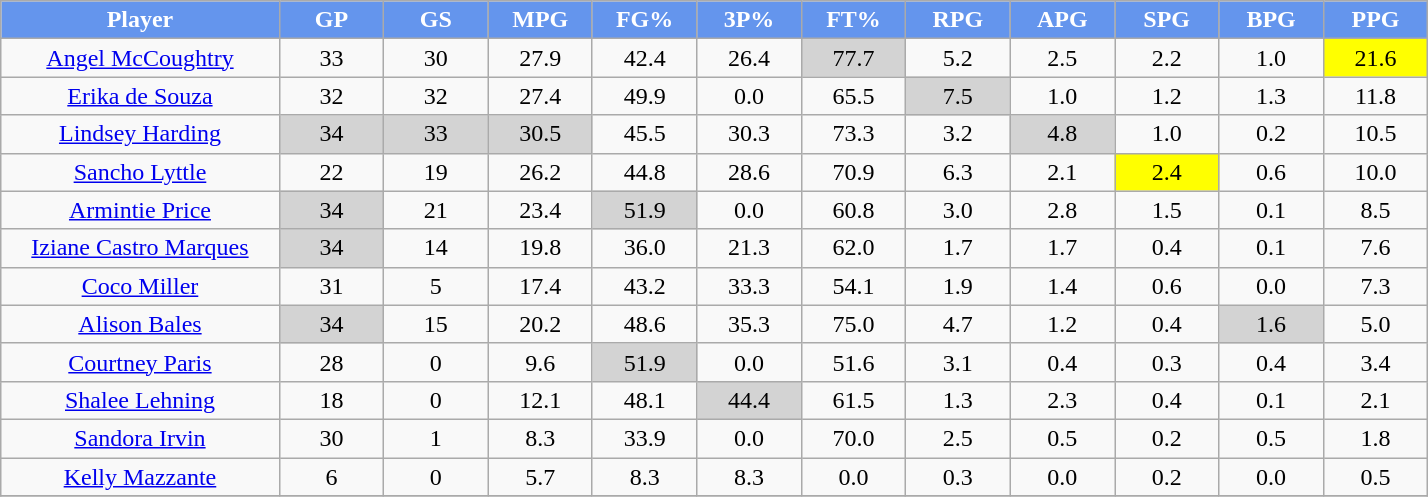<table class="wikitable sortable" style="text-align:center;">
<tr>
<th style="background:#6495ED;color:white;" width="16%">Player</th>
<th style="background:#6495ED;color:white;" width="6%">GP</th>
<th style="background:#6495ED;color:white;" width="6%">GS</th>
<th style="background:#6495ED;color:white;" width="6%">MPG</th>
<th style="background:#6495ED;color:white;" width="6%">FG%</th>
<th style="background:#6495ED;color:white;" width="6%">3P%</th>
<th style="background:#6495ED;color:white;" width="6%">FT%</th>
<th style="background:#6495ED;color:white;" width="6%">RPG</th>
<th style="background:#6495ED;color:white;" width="6%">APG</th>
<th style="background:#6495ED;color:white;" width="6%">SPG</th>
<th style="background:#6495ED;color:white;" width="6%">BPG</th>
<th style="background:#6495ED;color:white;" width="6%">PPG</th>
</tr>
<tr>
<td><a href='#'>Angel McCoughtry</a></td>
<td>33</td>
<td>30</td>
<td>27.9</td>
<td>42.4</td>
<td>26.4</td>
<td style="background:#D3D3D3;">77.7</td>
<td>5.2</td>
<td>2.5</td>
<td>2.2</td>
<td>1.0</td>
<td style="background:yellow;">21.6</td>
</tr>
<tr>
<td><a href='#'>Erika de Souza</a></td>
<td>32</td>
<td>32</td>
<td>27.4</td>
<td>49.9</td>
<td>0.0</td>
<td>65.5</td>
<td style="background:#D3D3D3;">7.5</td>
<td>1.0</td>
<td>1.2</td>
<td>1.3</td>
<td>11.8</td>
</tr>
<tr>
<td><a href='#'>Lindsey Harding</a></td>
<td style="background:#D3D3D3;">34</td>
<td style="background:#D3D3D3;">33</td>
<td style="background:#D3D3D3;">30.5</td>
<td>45.5</td>
<td>30.3</td>
<td>73.3</td>
<td>3.2</td>
<td style="background:#D3D3D3;">4.8</td>
<td>1.0</td>
<td>0.2</td>
<td>10.5</td>
</tr>
<tr>
<td><a href='#'>Sancho Lyttle</a></td>
<td>22</td>
<td>19</td>
<td>26.2</td>
<td>44.8</td>
<td>28.6</td>
<td>70.9</td>
<td>6.3</td>
<td>2.1</td>
<td style="background:yellow;">2.4</td>
<td>0.6</td>
<td>10.0</td>
</tr>
<tr>
<td><a href='#'>Armintie Price</a></td>
<td style="background:#D3D3D3;">34</td>
<td>21</td>
<td>23.4</td>
<td style="background:#D3D3D3;">51.9</td>
<td>0.0</td>
<td>60.8</td>
<td>3.0</td>
<td>2.8</td>
<td>1.5</td>
<td>0.1</td>
<td>8.5</td>
</tr>
<tr>
<td><a href='#'>Iziane Castro Marques</a></td>
<td style="background:#D3D3D3;">34</td>
<td>14</td>
<td>19.8</td>
<td>36.0</td>
<td>21.3</td>
<td>62.0</td>
<td>1.7</td>
<td>1.7</td>
<td>0.4</td>
<td>0.1</td>
<td>7.6</td>
</tr>
<tr>
<td><a href='#'>Coco Miller</a></td>
<td>31</td>
<td>5</td>
<td>17.4</td>
<td>43.2</td>
<td>33.3</td>
<td>54.1</td>
<td>1.9</td>
<td>1.4</td>
<td>0.6</td>
<td>0.0</td>
<td>7.3</td>
</tr>
<tr>
<td><a href='#'>Alison Bales</a></td>
<td style="background:#D3D3D3;">34</td>
<td>15</td>
<td>20.2</td>
<td>48.6</td>
<td>35.3</td>
<td>75.0</td>
<td>4.7</td>
<td>1.2</td>
<td>0.4</td>
<td style="background:#D3D3D3;">1.6</td>
<td>5.0</td>
</tr>
<tr>
<td><a href='#'>Courtney Paris</a></td>
<td>28</td>
<td>0</td>
<td>9.6</td>
<td style="background:#D3D3D3;">51.9</td>
<td>0.0</td>
<td>51.6</td>
<td>3.1</td>
<td>0.4</td>
<td>0.3</td>
<td>0.4</td>
<td>3.4</td>
</tr>
<tr>
<td><a href='#'>Shalee Lehning</a></td>
<td>18</td>
<td>0</td>
<td>12.1</td>
<td>48.1</td>
<td style="background:#D3D3D3;">44.4</td>
<td>61.5</td>
<td>1.3</td>
<td>2.3</td>
<td>0.4</td>
<td>0.1</td>
<td>2.1</td>
</tr>
<tr>
<td><a href='#'>Sandora Irvin</a></td>
<td>30</td>
<td>1</td>
<td>8.3</td>
<td>33.9</td>
<td>0.0</td>
<td>70.0</td>
<td>2.5</td>
<td>0.5</td>
<td>0.2</td>
<td>0.5</td>
<td>1.8</td>
</tr>
<tr>
<td><a href='#'>Kelly Mazzante</a></td>
<td>6</td>
<td>0</td>
<td>5.7</td>
<td>8.3</td>
<td>8.3</td>
<td>0.0</td>
<td>0.3</td>
<td>0.0</td>
<td>0.2</td>
<td>0.0</td>
<td>0.5</td>
</tr>
<tr>
</tr>
</table>
